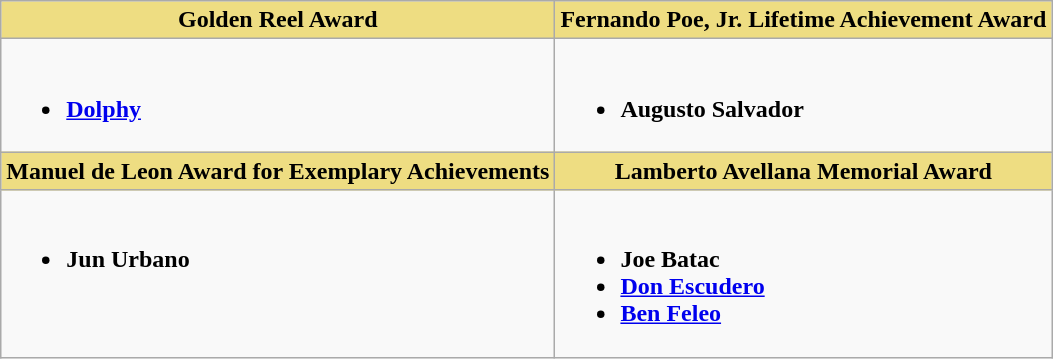<table class="wikitable">
<tr>
<th style="background:#EEDD82;" ! width:50%">Golden Reel Award</th>
<th style="background:#EEDD82;" ! width:50%">Fernando Poe, Jr. Lifetime Achievement Award</th>
</tr>
<tr>
<td valign="top"><br><ul><li><strong><a href='#'>Dolphy</a></strong></li></ul></td>
<td valign="top"><br><ul><li><strong>Augusto Salvador</strong></li></ul></td>
</tr>
<tr>
<th style="background:#EEDD82;" ! width:50%">Manuel de Leon Award for Exemplary Achievements</th>
<th style="background:#EEDD82;" ! width:50%">Lamberto Avellana Memorial Award</th>
</tr>
<tr>
<td valign="top"><br><ul><li><strong>Jun Urbano</strong></li></ul></td>
<td valign="top"><br><ul><li><strong>Joe Batac</strong></li><li><strong><a href='#'>Don Escudero</a></strong></li><li><strong><a href='#'>Ben Feleo</a></strong></li></ul></td>
</tr>
</table>
